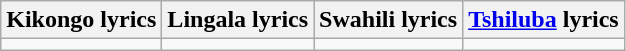<table class="wikitable">
<tr>
<th>Kikongo lyrics</th>
<th>Lingala lyrics</th>
<th>Swahili lyrics</th>
<th><a href='#'>Tshiluba</a> lyrics</th>
</tr>
<tr style="vertical-align:top; white-space:nowrap;">
<td></td>
<td></td>
<td></td>
<td></td>
</tr>
</table>
